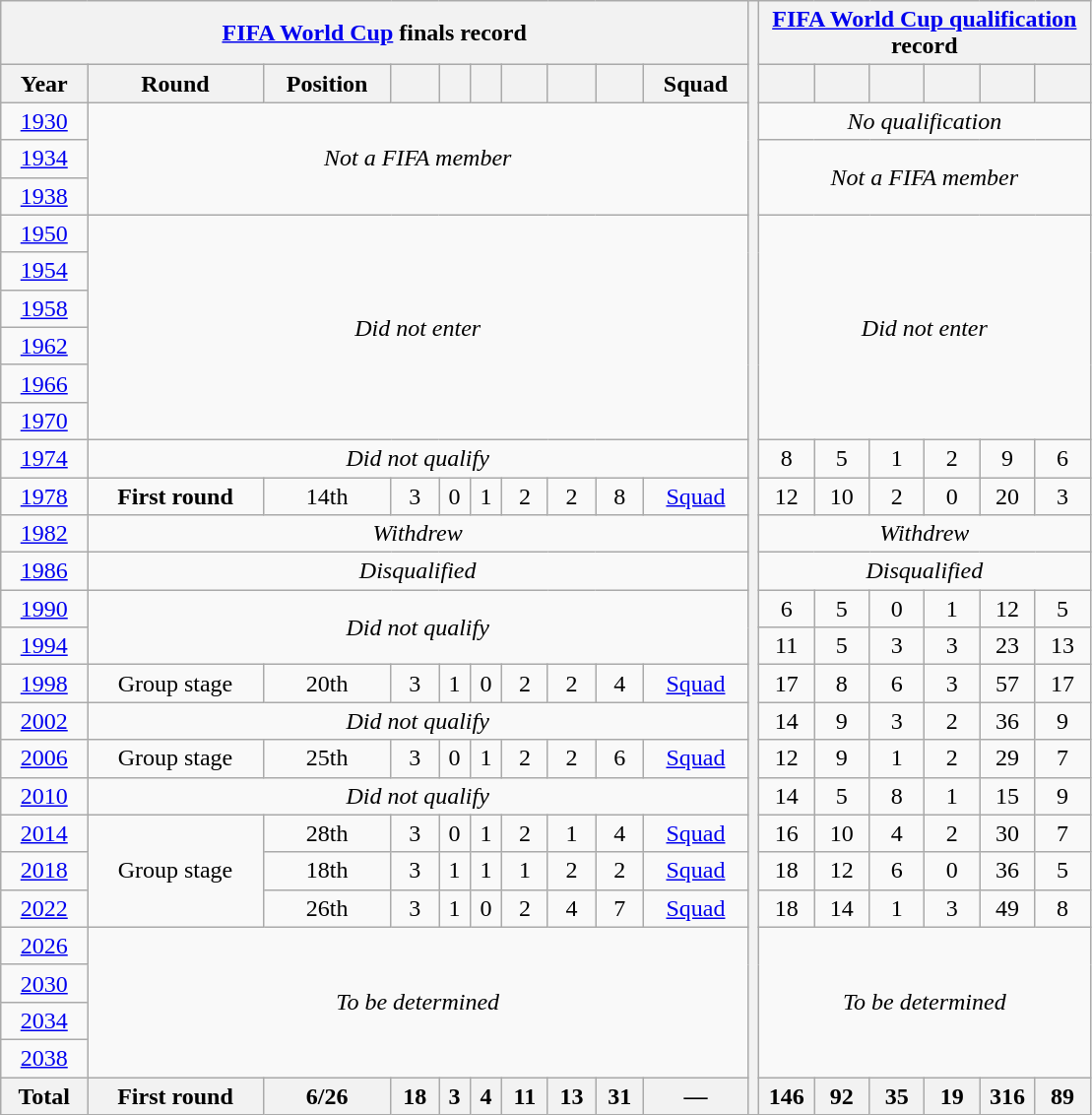<table class="wikitable" style="text-align: center;">
<tr>
<th colspan=10><a href='#'>FIFA World Cup</a> finals record</th>
<th style="width:1%;" rowspan="39"></th>
<th colspan=6><a href='#'>FIFA World Cup qualification</a> record</th>
</tr>
<tr>
<th>Year</th>
<th>Round</th>
<th>Position</th>
<th></th>
<th></th>
<th></th>
<th></th>
<th></th>
<th></th>
<th>Squad</th>
<th width=30></th>
<th width=30></th>
<th width=30></th>
<th width=30></th>
<th width=30></th>
<th width=30></th>
</tr>
<tr>
<td> <a href='#'>1930</a></td>
<td colspan=9 rowspan=3><em>Not a FIFA member</em></td>
<td colspan=6><em>No qualification</em></td>
</tr>
<tr>
<td> <a href='#'>1934</a></td>
<td colspan=6 rowspan=2><em>Not a FIFA member</em></td>
</tr>
<tr>
<td> <a href='#'>1938</a></td>
</tr>
<tr>
<td> <a href='#'>1950</a></td>
<td colspan=9 rowspan=6><em>Did not enter</em></td>
<td colspan=6 rowspan=6><em>Did not enter</em></td>
</tr>
<tr>
<td> <a href='#'>1954</a></td>
</tr>
<tr>
<td> <a href='#'>1958</a></td>
</tr>
<tr>
<td> <a href='#'>1962</a></td>
</tr>
<tr>
<td> <a href='#'>1966</a></td>
</tr>
<tr>
<td> <a href='#'>1970</a></td>
</tr>
<tr>
<td> <a href='#'>1974</a></td>
<td colspan=9><em>Did not qualify</em></td>
<td>8</td>
<td>5</td>
<td>1</td>
<td>2</td>
<td>9</td>
<td>6</td>
</tr>
<tr>
<td> <a href='#'>1978</a></td>
<td><strong>First round</strong></td>
<td>14th</td>
<td>3</td>
<td>0</td>
<td>1</td>
<td>2</td>
<td>2</td>
<td>8</td>
<td><a href='#'>Squad</a></td>
<td>12</td>
<td>10</td>
<td>2</td>
<td>0</td>
<td>20</td>
<td>3</td>
</tr>
<tr>
<td> <a href='#'>1982</a></td>
<td colspan=9><em>Withdrew</em></td>
<td colspan=6><em>Withdrew</em></td>
</tr>
<tr>
<td> <a href='#'>1986</a></td>
<td colspan=9><em>Disqualified</em></td>
<td colspan=6><em>Disqualified</em></td>
</tr>
<tr>
<td> <a href='#'>1990</a></td>
<td colspan=9 rowspan=2><em>Did not qualify</em></td>
<td>6</td>
<td>5</td>
<td>0</td>
<td>1</td>
<td>12</td>
<td>5</td>
</tr>
<tr>
<td> <a href='#'>1994</a></td>
<td>11</td>
<td>5</td>
<td>3</td>
<td>3</td>
<td>23</td>
<td>13</td>
</tr>
<tr>
<td> <a href='#'>1998</a></td>
<td>Group stage</td>
<td>20th</td>
<td>3</td>
<td>1</td>
<td>0</td>
<td>2</td>
<td>2</td>
<td>4</td>
<td><a href='#'>Squad</a></td>
<td>17</td>
<td>8</td>
<td>6</td>
<td>3</td>
<td>57</td>
<td>17</td>
</tr>
<tr>
<td>  <a href='#'>2002</a></td>
<td colspan=9><em>Did not qualify</em></td>
<td>14</td>
<td>9</td>
<td>3</td>
<td>2</td>
<td>36</td>
<td>9</td>
</tr>
<tr>
<td> <a href='#'>2006</a></td>
<td>Group stage</td>
<td>25th</td>
<td>3</td>
<td>0</td>
<td>1</td>
<td>2</td>
<td>2</td>
<td>6</td>
<td><a href='#'>Squad</a></td>
<td>12</td>
<td>9</td>
<td>1</td>
<td>2</td>
<td>29</td>
<td>7</td>
</tr>
<tr>
<td> <a href='#'>2010</a></td>
<td colspan=9><em>Did not qualify</em></td>
<td>14</td>
<td>5</td>
<td>8</td>
<td>1</td>
<td>15</td>
<td>9</td>
</tr>
<tr>
<td> <a href='#'>2014</a></td>
<td rowspan=3>Group stage</td>
<td>28th</td>
<td>3</td>
<td>0</td>
<td>1</td>
<td>2</td>
<td>1</td>
<td>4</td>
<td><a href='#'>Squad</a></td>
<td>16</td>
<td>10</td>
<td>4</td>
<td>2</td>
<td>30</td>
<td>7</td>
</tr>
<tr>
<td> <a href='#'>2018</a></td>
<td>18th</td>
<td>3</td>
<td>1</td>
<td>1</td>
<td>1</td>
<td>2</td>
<td>2</td>
<td><a href='#'>Squad</a></td>
<td>18</td>
<td>12</td>
<td>6</td>
<td>0</td>
<td>36</td>
<td>5</td>
</tr>
<tr>
<td> <a href='#'>2022</a></td>
<td>26th</td>
<td>3</td>
<td>1</td>
<td>0</td>
<td>2</td>
<td>4</td>
<td>7</td>
<td><a href='#'>Squad</a></td>
<td>18</td>
<td>14</td>
<td>1</td>
<td>3</td>
<td>49</td>
<td>8</td>
</tr>
<tr>
<td>   <a href='#'>2026</a></td>
<td colspan=9 rowspan=4><em>To be determined</em></td>
<td colspan=9 rowspan=4><em>To be determined</em></td>
</tr>
<tr>
<td>      <a href='#'>2030</a></td>
</tr>
<tr>
<td> <a href='#'>2034</a></td>
</tr>
<tr>
<td> <a href='#'>2038</a></td>
</tr>
<tr>
<th>Total</th>
<th>First round</th>
<th>6/26</th>
<th>18</th>
<th>3</th>
<th>4</th>
<th>11</th>
<th>13</th>
<th>31</th>
<th>—</th>
<th>146</th>
<th>92</th>
<th>35</th>
<th>19</th>
<th>316</th>
<th>89</th>
</tr>
</table>
